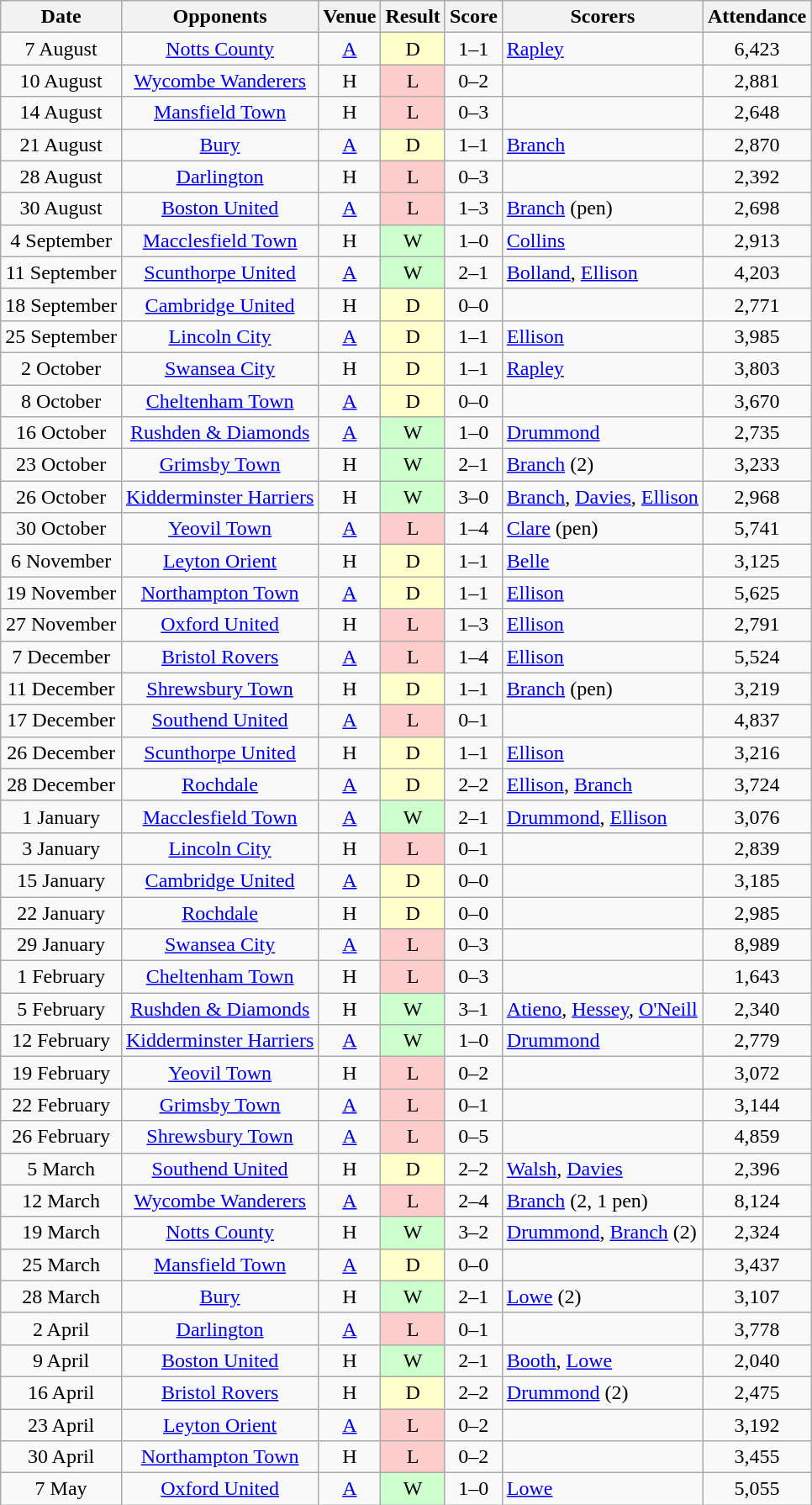<table class="wikitable" style="text-align:center">
<tr>
<th>Date</th>
<th>Opponents</th>
<th>Venue</th>
<th>Result</th>
<th>Score</th>
<th>Scorers</th>
<th>Attendance</th>
</tr>
<tr>
<td>7 August</td>
<td><a href='#'>Notts County</a></td>
<td><a href='#'>A</a></td>
<td style="background-color:#FFFFCC">D</td>
<td>1–1</td>
<td align="left"><a href='#'>Rapley</a></td>
<td>6,423</td>
</tr>
<tr>
<td>10 August</td>
<td><a href='#'>Wycombe Wanderers</a></td>
<td>H</td>
<td style="background-color:#FFCCCC">L</td>
<td>0–2</td>
<td align="left"></td>
<td>2,881</td>
</tr>
<tr>
<td>14 August</td>
<td><a href='#'>Mansfield Town</a></td>
<td>H</td>
<td style="background-color:#FFCCCC">L</td>
<td>0–3</td>
<td align="left"></td>
<td>2,648</td>
</tr>
<tr>
<td>21 August</td>
<td><a href='#'>Bury</a></td>
<td><a href='#'>A</a></td>
<td style="background-color:#FFFFCC">D</td>
<td>1–1</td>
<td align="left"><a href='#'>Branch</a></td>
<td>2,870</td>
</tr>
<tr>
<td>28 August</td>
<td><a href='#'>Darlington</a></td>
<td>H</td>
<td style="background-color:#FFCCCC">L</td>
<td>0–3</td>
<td align="left"></td>
<td>2,392</td>
</tr>
<tr>
<td>30 August</td>
<td><a href='#'>Boston United</a></td>
<td><a href='#'>A</a></td>
<td style="background-color:#FFCCCC">L</td>
<td>1–3</td>
<td align="left"><a href='#'>Branch</a> (pen)</td>
<td>2,698</td>
</tr>
<tr>
<td>4 September</td>
<td><a href='#'>Macclesfield Town</a></td>
<td>H</td>
<td style="background-color:#CCFFCC">W</td>
<td>1–0</td>
<td align="left"><a href='#'>Collins</a></td>
<td>2,913</td>
</tr>
<tr>
<td>11 September</td>
<td><a href='#'>Scunthorpe United</a></td>
<td><a href='#'>A</a></td>
<td style="background-color:#CCFFCC">W</td>
<td>2–1</td>
<td align="left"><a href='#'>Bolland</a>, <a href='#'>Ellison</a></td>
<td>4,203</td>
</tr>
<tr>
<td>18 September</td>
<td><a href='#'>Cambridge United</a></td>
<td>H</td>
<td style="background-color:#FFFFCC">D</td>
<td>0–0</td>
<td align="left"></td>
<td>2,771</td>
</tr>
<tr>
<td>25 September</td>
<td><a href='#'>Lincoln City</a></td>
<td><a href='#'>A</a></td>
<td style="background-color:#FFFFCC">D</td>
<td>1–1</td>
<td align="left"><a href='#'>Ellison</a></td>
<td>3,985</td>
</tr>
<tr>
<td>2 October</td>
<td><a href='#'>Swansea City</a></td>
<td>H</td>
<td style="background-color:#FFFFCC">D</td>
<td>1–1</td>
<td align="left"><a href='#'>Rapley</a></td>
<td>3,803</td>
</tr>
<tr>
<td>8 October</td>
<td><a href='#'>Cheltenham Town</a></td>
<td><a href='#'>A</a></td>
<td style="background-color:#FFFFCC">D</td>
<td>0–0</td>
<td align="left"></td>
<td>3,670</td>
</tr>
<tr>
<td>16 October</td>
<td><a href='#'>Rushden & Diamonds</a></td>
<td><a href='#'>A</a></td>
<td style="background-color:#CCFFCC">W</td>
<td>1–0</td>
<td align="left"><a href='#'>Drummond</a></td>
<td>2,735</td>
</tr>
<tr>
<td>23 October</td>
<td><a href='#'>Grimsby Town</a></td>
<td>H</td>
<td style="background-color:#CCFFCC">W</td>
<td>2–1</td>
<td align="left"><a href='#'>Branch</a> (2)</td>
<td>3,233</td>
</tr>
<tr>
<td>26 October</td>
<td><a href='#'>Kidderminster Harriers</a></td>
<td>H</td>
<td style="background-color:#CCFFCC">W</td>
<td>3–0</td>
<td align="left"><a href='#'>Branch</a>, <a href='#'>Davies</a>, <a href='#'>Ellison</a></td>
<td>2,968</td>
</tr>
<tr>
<td>30 October</td>
<td><a href='#'>Yeovil Town</a></td>
<td><a href='#'>A</a></td>
<td style="background-color:#FFCCCC">L</td>
<td>1–4</td>
<td align="left"><a href='#'>Clare</a> (pen)</td>
<td>5,741</td>
</tr>
<tr>
<td>6 November</td>
<td><a href='#'>Leyton Orient</a></td>
<td>H</td>
<td style="background-color:#FFFFCC">D</td>
<td>1–1</td>
<td align="left"><a href='#'>Belle</a></td>
<td>3,125</td>
</tr>
<tr>
<td>19 November</td>
<td><a href='#'>Northampton Town</a></td>
<td><a href='#'>A</a></td>
<td style="background-color:#FFFFCC">D</td>
<td>1–1</td>
<td align="left"><a href='#'>Ellison</a></td>
<td>5,625</td>
</tr>
<tr>
<td>27 November</td>
<td><a href='#'>Oxford United</a></td>
<td>H</td>
<td style="background-color:#FFCCCC">L</td>
<td>1–3</td>
<td align="left"><a href='#'>Ellison</a></td>
<td>2,791</td>
</tr>
<tr>
<td>7 December</td>
<td><a href='#'>Bristol Rovers</a></td>
<td><a href='#'>A</a></td>
<td style="background-color:#FFCCCC">L</td>
<td>1–4</td>
<td align="left"><a href='#'>Ellison</a></td>
<td>5,524</td>
</tr>
<tr>
<td>11 December</td>
<td><a href='#'>Shrewsbury Town</a></td>
<td>H</td>
<td style="background-color:#FFFFCC">D</td>
<td>1–1</td>
<td align="left"><a href='#'>Branch</a> (pen)</td>
<td>3,219</td>
</tr>
<tr>
<td>17 December</td>
<td><a href='#'>Southend United</a></td>
<td><a href='#'>A</a></td>
<td style="background-color:#FFCCCC">L</td>
<td>0–1</td>
<td align="left"></td>
<td>4,837</td>
</tr>
<tr>
<td>26 December</td>
<td><a href='#'>Scunthorpe United</a></td>
<td>H</td>
<td style="background-color:#FFFFCC">D</td>
<td>1–1</td>
<td align="left"><a href='#'>Ellison</a></td>
<td>3,216</td>
</tr>
<tr>
<td>28 December</td>
<td><a href='#'>Rochdale</a></td>
<td><a href='#'>A</a></td>
<td style="background-color:#FFFFCC">D</td>
<td>2–2</td>
<td align="left"><a href='#'>Ellison</a>, <a href='#'>Branch</a></td>
<td>3,724</td>
</tr>
<tr>
<td>1 January</td>
<td><a href='#'>Macclesfield Town</a></td>
<td><a href='#'>A</a></td>
<td style="background-color:#CCFFCC">W</td>
<td>2–1</td>
<td align="left"><a href='#'>Drummond</a>, <a href='#'>Ellison</a></td>
<td>3,076</td>
</tr>
<tr>
<td>3 January</td>
<td><a href='#'>Lincoln City</a></td>
<td>H</td>
<td style="background-color:#FFCCCC">L</td>
<td>0–1</td>
<td align="left"></td>
<td>2,839</td>
</tr>
<tr>
<td>15 January</td>
<td><a href='#'>Cambridge United</a></td>
<td><a href='#'>A</a></td>
<td style="background-color:#FFFFCC">D</td>
<td>0–0</td>
<td align="left"></td>
<td>3,185</td>
</tr>
<tr>
<td>22 January</td>
<td><a href='#'>Rochdale</a></td>
<td>H</td>
<td style="background-color:#FFFFCC">D</td>
<td>0–0</td>
<td align="left"></td>
<td>2,985</td>
</tr>
<tr>
<td>29 January</td>
<td><a href='#'>Swansea City</a></td>
<td><a href='#'>A</a></td>
<td style="background-color:#FFCCCC">L</td>
<td>0–3</td>
<td align="left"></td>
<td>8,989</td>
</tr>
<tr>
<td>1 February</td>
<td><a href='#'>Cheltenham Town</a></td>
<td>H</td>
<td style="background-color:#FFCCCC">L</td>
<td>0–3</td>
<td align="left"></td>
<td>1,643</td>
</tr>
<tr>
<td>5 February</td>
<td><a href='#'>Rushden & Diamonds</a></td>
<td>H</td>
<td style="background-color:#CCFFCC">W</td>
<td>3–1</td>
<td align="left"><a href='#'>Atieno</a>, <a href='#'>Hessey</a>, <a href='#'>O'Neill</a></td>
<td>2,340</td>
</tr>
<tr>
<td>12 February</td>
<td><a href='#'>Kidderminster Harriers</a></td>
<td><a href='#'>A</a></td>
<td style="background-color:#CCFFCC">W</td>
<td>1–0</td>
<td align="left"><a href='#'>Drummond</a></td>
<td>2,779</td>
</tr>
<tr>
<td>19 February</td>
<td><a href='#'>Yeovil Town</a></td>
<td>H</td>
<td style="background-color:#FFCCCC">L</td>
<td>0–2</td>
<td align="left"></td>
<td>3,072</td>
</tr>
<tr>
<td>22 February</td>
<td><a href='#'>Grimsby Town</a></td>
<td><a href='#'>A</a></td>
<td style="background-color:#FFCCCC">L</td>
<td>0–1</td>
<td align="left"></td>
<td>3,144</td>
</tr>
<tr>
<td>26 February</td>
<td><a href='#'>Shrewsbury Town</a></td>
<td><a href='#'>A</a></td>
<td style="background-color:#FFCCCC">L</td>
<td>0–5</td>
<td align="left"></td>
<td>4,859</td>
</tr>
<tr>
<td>5 March</td>
<td><a href='#'>Southend United</a></td>
<td>H</td>
<td style="background-color:#FFFFCC">D</td>
<td>2–2</td>
<td align="left"><a href='#'>Walsh</a>, <a href='#'>Davies</a></td>
<td>2,396</td>
</tr>
<tr>
<td>12 March</td>
<td><a href='#'>Wycombe Wanderers</a></td>
<td><a href='#'>A</a></td>
<td style="background-color:#FFCCCC">L</td>
<td>2–4</td>
<td align="left"><a href='#'>Branch</a> (2, 1 pen)</td>
<td>8,124</td>
</tr>
<tr>
<td>19 March</td>
<td><a href='#'>Notts County</a></td>
<td>H</td>
<td style="background-color:#CCFFCC">W</td>
<td>3–2</td>
<td align="left"><a href='#'>Drummond</a>, <a href='#'>Branch</a> (2)</td>
<td>2,324</td>
</tr>
<tr>
<td>25 March</td>
<td><a href='#'>Mansfield Town</a></td>
<td><a href='#'>A</a></td>
<td style="background-color:#FFFFCC">D</td>
<td>0–0</td>
<td align="left"></td>
<td>3,437</td>
</tr>
<tr>
<td>28 March</td>
<td><a href='#'>Bury</a></td>
<td>H</td>
<td style="background-color:#CCFFCC">W</td>
<td>2–1</td>
<td align="left"><a href='#'>Lowe</a> (2)</td>
<td>3,107</td>
</tr>
<tr>
<td>2 April</td>
<td><a href='#'>Darlington</a></td>
<td><a href='#'>A</a></td>
<td style="background-color:#FFCCCC">L</td>
<td>0–1</td>
<td align="left"></td>
<td>3,778</td>
</tr>
<tr>
<td>9 April</td>
<td><a href='#'>Boston United</a></td>
<td>H</td>
<td style="background-color:#CCFFCC">W</td>
<td>2–1</td>
<td align="left"><a href='#'>Booth</a>, <a href='#'>Lowe</a></td>
<td>2,040</td>
</tr>
<tr>
<td>16 April</td>
<td><a href='#'>Bristol Rovers</a></td>
<td>H</td>
<td style="background-color:#FFFFCC">D</td>
<td>2–2</td>
<td align="left"><a href='#'>Drummond</a> (2)</td>
<td>2,475</td>
</tr>
<tr>
<td>23 April</td>
<td><a href='#'>Leyton Orient</a></td>
<td><a href='#'>A</a></td>
<td style="background-color:#FFCCCC">L</td>
<td>0–2</td>
<td align="left"></td>
<td>3,192</td>
</tr>
<tr>
<td>30 April</td>
<td><a href='#'>Northampton Town</a></td>
<td>H</td>
<td style="background-color:#FFCCCC">L</td>
<td>0–2</td>
<td align="left"></td>
<td>3,455</td>
</tr>
<tr>
<td>7 May</td>
<td><a href='#'>Oxford United</a></td>
<td><a href='#'>A</a></td>
<td style="background-color:#CCFFCC">W</td>
<td>1–0</td>
<td align="left"><a href='#'>Lowe</a></td>
<td>5,055</td>
</tr>
</table>
